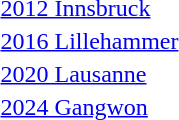<table>
<tr>
<td><a href='#'>2012 Innsbruck</a><br></td>
<td></td>
<td></td>
<td></td>
</tr>
<tr>
<td><a href='#'>2016 Lillehammer</a><br></td>
<td></td>
<td></td>
<td></td>
</tr>
<tr>
<td><a href='#'>2020 Lausanne</a><br></td>
<td></td>
<td></td>
<td></td>
</tr>
<tr>
<td><a href='#'>2024 Gangwon</a><br></td>
<td></td>
<td></td>
<td></td>
</tr>
</table>
